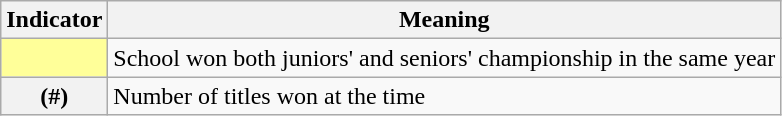<table class="wikitable plainrowheaders">
<tr>
<th scope="col">Indicator</th>
<th scope="col">Meaning</th>
</tr>
<tr>
<th scope="row" style="background:#FFFF99;"> </th>
<td>School won both juniors' and seniors' championship in the same year</td>
</tr>
<tr>
<th scope="row" style="text-align:center;">(#)</th>
<td>Number of titles won at the time</td>
</tr>
</table>
